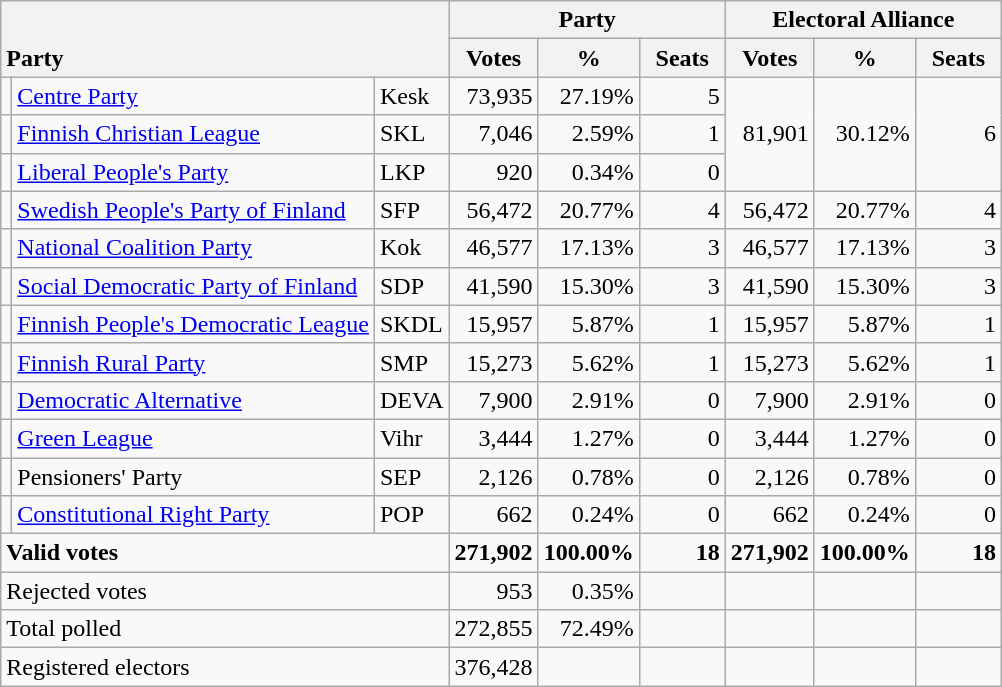<table class="wikitable" border="1" style="text-align:right;">
<tr>
<th style="text-align:left;" valign=bottom rowspan=2 colspan=3>Party</th>
<th colspan=3>Party</th>
<th colspan=3>Electoral Alliance</th>
</tr>
<tr>
<th align=center valign=bottom width="50">Votes</th>
<th align=center valign=bottom width="50">%</th>
<th align=center valign=bottom width="50">Seats</th>
<th align=center valign=bottom width="50">Votes</th>
<th align=center valign=bottom width="50">%</th>
<th align=center valign=bottom width="50">Seats</th>
</tr>
<tr>
<td></td>
<td align=left><a href='#'>Centre Party</a></td>
<td align=left>Kesk</td>
<td>73,935</td>
<td>27.19%</td>
<td>5</td>
<td rowspan=3>81,901</td>
<td rowspan=3>30.12%</td>
<td rowspan=3>6</td>
</tr>
<tr>
<td></td>
<td align=left><a href='#'>Finnish Christian League</a></td>
<td align=left>SKL</td>
<td>7,046</td>
<td>2.59%</td>
<td>1</td>
</tr>
<tr>
<td></td>
<td align=left><a href='#'>Liberal People's Party</a></td>
<td align=left>LKP</td>
<td>920</td>
<td>0.34%</td>
<td>0</td>
</tr>
<tr>
<td></td>
<td align=left><a href='#'>Swedish People's Party of Finland</a></td>
<td align=left>SFP</td>
<td>56,472</td>
<td>20.77%</td>
<td>4</td>
<td>56,472</td>
<td>20.77%</td>
<td>4</td>
</tr>
<tr>
<td></td>
<td align=left><a href='#'>National Coalition Party</a></td>
<td align=left>Kok</td>
<td>46,577</td>
<td>17.13%</td>
<td>3</td>
<td>46,577</td>
<td>17.13%</td>
<td>3</td>
</tr>
<tr>
<td></td>
<td align=left style="white-space: nowrap;"><a href='#'>Social Democratic Party of Finland</a></td>
<td align=left>SDP</td>
<td>41,590</td>
<td>15.30%</td>
<td>3</td>
<td>41,590</td>
<td>15.30%</td>
<td>3</td>
</tr>
<tr>
<td></td>
<td align=left><a href='#'>Finnish People's Democratic League</a></td>
<td align=left>SKDL</td>
<td>15,957</td>
<td>5.87%</td>
<td>1</td>
<td>15,957</td>
<td>5.87%</td>
<td>1</td>
</tr>
<tr>
<td></td>
<td align=left><a href='#'>Finnish Rural Party</a></td>
<td align=left>SMP</td>
<td>15,273</td>
<td>5.62%</td>
<td>1</td>
<td>15,273</td>
<td>5.62%</td>
<td>1</td>
</tr>
<tr>
<td></td>
<td align=left><a href='#'>Democratic Alternative</a></td>
<td align=left>DEVA</td>
<td>7,900</td>
<td>2.91%</td>
<td>0</td>
<td>7,900</td>
<td>2.91%</td>
<td>0</td>
</tr>
<tr>
<td></td>
<td align=left><a href='#'>Green League</a></td>
<td align=left>Vihr</td>
<td>3,444</td>
<td>1.27%</td>
<td>0</td>
<td>3,444</td>
<td>1.27%</td>
<td>0</td>
</tr>
<tr>
<td></td>
<td align=left>Pensioners' Party</td>
<td align=left>SEP</td>
<td>2,126</td>
<td>0.78%</td>
<td>0</td>
<td>2,126</td>
<td>0.78%</td>
<td>0</td>
</tr>
<tr>
<td></td>
<td align=left><a href='#'>Constitutional Right Party</a></td>
<td align=left>POP</td>
<td>662</td>
<td>0.24%</td>
<td>0</td>
<td>662</td>
<td>0.24%</td>
<td>0</td>
</tr>
<tr style="font-weight:bold">
<td align=left colspan=3>Valid votes</td>
<td>271,902</td>
<td>100.00%</td>
<td>18</td>
<td>271,902</td>
<td>100.00%</td>
<td>18</td>
</tr>
<tr>
<td align=left colspan=3>Rejected votes</td>
<td>953</td>
<td>0.35%</td>
<td></td>
<td></td>
<td></td>
<td></td>
</tr>
<tr>
<td align=left colspan=3>Total polled</td>
<td>272,855</td>
<td>72.49%</td>
<td></td>
<td></td>
<td></td>
<td></td>
</tr>
<tr>
<td align=left colspan=3>Registered electors</td>
<td>376,428</td>
<td></td>
<td></td>
<td></td>
<td></td>
<td></td>
</tr>
</table>
